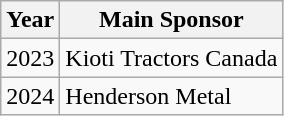<table class="wikitable">
<tr>
<th>Year</th>
<th>Main Sponsor</th>
</tr>
<tr>
<td>2023</td>
<td>Kioti Tractors Canada</td>
</tr>
<tr>
<td>2024</td>
<td>Henderson Metal</td>
</tr>
</table>
